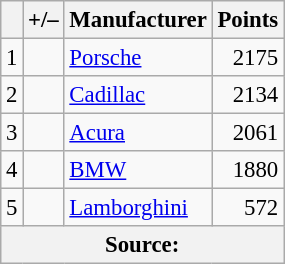<table class="wikitable" style="font-size: 95%;">
<tr>
<th scope="col"></th>
<th scope="col">+/–</th>
<th scope="col">Manufacturer</th>
<th scope="col">Points</th>
</tr>
<tr>
<td align=center>1</td>
<td align="left"></td>
<td> <a href='#'>Porsche</a></td>
<td align=right>2175</td>
</tr>
<tr>
<td align=center>2</td>
<td align="left"></td>
<td> <a href='#'>Cadillac</a></td>
<td align=right>2134</td>
</tr>
<tr>
<td align=center>3</td>
<td align="left"></td>
<td> <a href='#'>Acura</a></td>
<td align=right>2061</td>
</tr>
<tr>
<td align=center>4</td>
<td align="left"></td>
<td> <a href='#'>BMW</a></td>
<td align=right>1880</td>
</tr>
<tr>
<td align=center>5</td>
<td align=left></td>
<td> <a href='#'>Lamborghini</a></td>
<td align=right>572</td>
</tr>
<tr>
<th colspan=5>Source:</th>
</tr>
</table>
